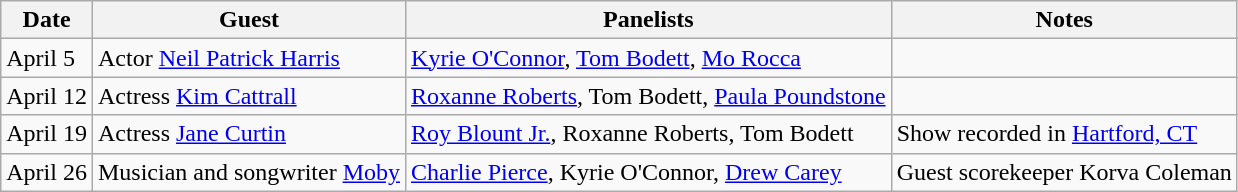<table class="wikitable">
<tr>
<th>Date</th>
<th>Guest</th>
<th>Panelists</th>
<th>Notes</th>
</tr>
<tr>
<td>April 5</td>
<td>Actor <a href='#'>Neil Patrick Harris</a></td>
<td><a href='#'>Kyrie O'Connor</a>, <a href='#'>Tom Bodett</a>, <a href='#'>Mo Rocca</a></td>
<td></td>
</tr>
<tr>
<td>April 12</td>
<td>Actress <a href='#'>Kim Cattrall</a></td>
<td><a href='#'>Roxanne Roberts</a>, Tom Bodett, <a href='#'>Paula Poundstone</a></td>
<td></td>
</tr>
<tr>
<td>April 19</td>
<td>Actress <a href='#'>Jane Curtin</a></td>
<td><a href='#'>Roy Blount Jr.</a>, Roxanne Roberts, Tom Bodett</td>
<td>Show recorded in <a href='#'>Hartford, CT</a> </td>
</tr>
<tr>
<td>April 26</td>
<td>Musician and songwriter <a href='#'>Moby</a></td>
<td><a href='#'>Charlie Pierce</a>, Kyrie O'Connor, <a href='#'>Drew Carey</a></td>
<td>Guest scorekeeper Korva Coleman</td>
</tr>
</table>
